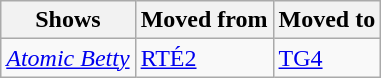<table class="wikitable">
<tr>
<th>Shows</th>
<th>Moved from</th>
<th>Moved to</th>
</tr>
<tr>
<td><em><a href='#'>Atomic Betty</a></em></td>
<td><a href='#'>RTÉ2</a></td>
<td><a href='#'>TG4</a></td>
</tr>
</table>
